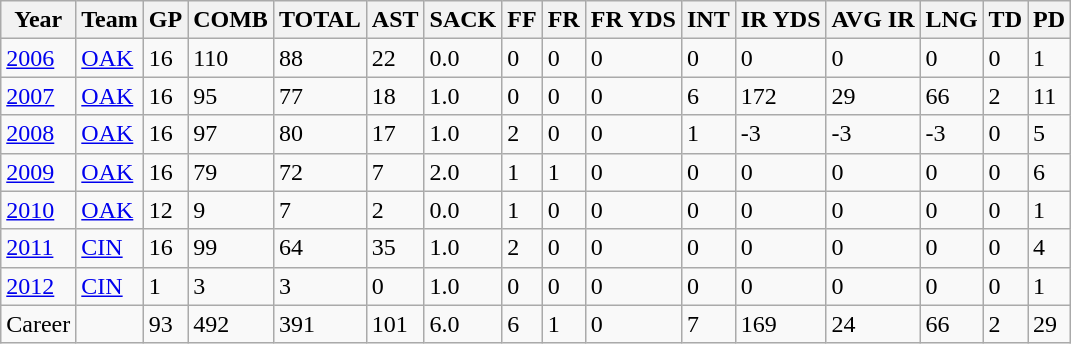<table class="wikitable">
<tr>
<th>Year</th>
<th>Team</th>
<th>GP</th>
<th>COMB</th>
<th>TOTAL</th>
<th>AST</th>
<th>SACK</th>
<th>FF</th>
<th>FR</th>
<th>FR YDS</th>
<th>INT</th>
<th>IR YDS</th>
<th>AVG IR</th>
<th>LNG</th>
<th>TD</th>
<th>PD</th>
</tr>
<tr>
<td><a href='#'>2006</a></td>
<td><a href='#'>OAK</a></td>
<td>16</td>
<td>110</td>
<td>88</td>
<td>22</td>
<td>0.0</td>
<td>0</td>
<td>0</td>
<td>0</td>
<td>0</td>
<td>0</td>
<td>0</td>
<td>0</td>
<td>0</td>
<td>1</td>
</tr>
<tr>
<td><a href='#'>2007</a></td>
<td><a href='#'>OAK</a></td>
<td>16</td>
<td>95</td>
<td>77</td>
<td>18</td>
<td>1.0</td>
<td>0</td>
<td>0</td>
<td>0</td>
<td>6</td>
<td>172</td>
<td>29</td>
<td>66</td>
<td>2</td>
<td>11</td>
</tr>
<tr>
<td><a href='#'>2008</a></td>
<td><a href='#'>OAK</a></td>
<td>16</td>
<td>97</td>
<td>80</td>
<td>17</td>
<td>1.0</td>
<td>2</td>
<td>0</td>
<td>0</td>
<td>1</td>
<td>-3</td>
<td>-3</td>
<td>-3</td>
<td>0</td>
<td>5</td>
</tr>
<tr>
<td><a href='#'>2009</a></td>
<td><a href='#'>OAK</a></td>
<td>16</td>
<td>79</td>
<td>72</td>
<td>7</td>
<td>2.0</td>
<td>1</td>
<td>1</td>
<td>0</td>
<td>0</td>
<td>0</td>
<td>0</td>
<td>0</td>
<td>0</td>
<td>6</td>
</tr>
<tr>
<td><a href='#'>2010</a></td>
<td><a href='#'>OAK</a></td>
<td>12</td>
<td>9</td>
<td>7</td>
<td>2</td>
<td>0.0</td>
<td>1</td>
<td>0</td>
<td>0</td>
<td>0</td>
<td>0</td>
<td>0</td>
<td>0</td>
<td>0</td>
<td>1</td>
</tr>
<tr>
<td><a href='#'>2011</a></td>
<td><a href='#'>CIN</a></td>
<td>16</td>
<td>99</td>
<td>64</td>
<td>35</td>
<td>1.0</td>
<td>2</td>
<td>0</td>
<td>0</td>
<td>0</td>
<td>0</td>
<td>0</td>
<td>0</td>
<td>0</td>
<td>4</td>
</tr>
<tr>
<td><a href='#'>2012</a></td>
<td><a href='#'>CIN</a></td>
<td>1</td>
<td>3</td>
<td>3</td>
<td>0</td>
<td>1.0</td>
<td>0</td>
<td>0</td>
<td>0</td>
<td>0</td>
<td>0</td>
<td>0</td>
<td>0</td>
<td>0</td>
<td>1</td>
</tr>
<tr>
<td>Career</td>
<td></td>
<td>93</td>
<td>492</td>
<td>391</td>
<td>101</td>
<td>6.0</td>
<td>6</td>
<td>1</td>
<td>0</td>
<td>7</td>
<td>169</td>
<td>24</td>
<td>66</td>
<td>2</td>
<td>29</td>
</tr>
</table>
